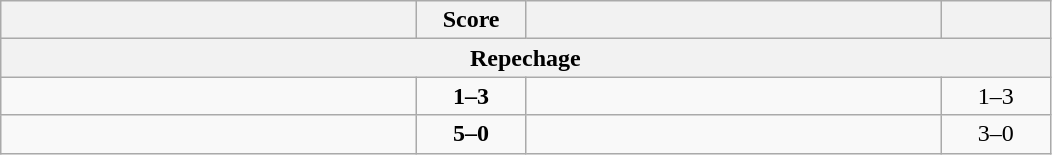<table class="wikitable" style="text-align: left; ">
<tr>
<th align="right" width="270"></th>
<th width="65">Score</th>
<th align="left" width="270"></th>
<th width="65"></th>
</tr>
<tr>
<th colspan=4>Repechage</th>
</tr>
<tr>
<td></td>
<td align="center"><strong>1–3</strong></td>
<td><strong></strong></td>
<td align=center>1–3 <strong></strong></td>
</tr>
<tr>
<td><strong></strong></td>
<td align="center"><strong>5–0</strong></td>
<td></td>
<td align=center>3–0 <strong></strong></td>
</tr>
</table>
